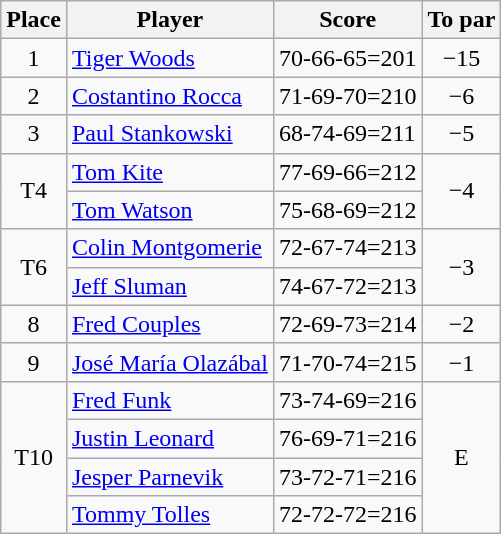<table class="wikitable">
<tr>
<th>Place</th>
<th>Player</th>
<th>Score</th>
<th>To par</th>
</tr>
<tr>
<td align=center>1</td>
<td> <a href='#'>Tiger Woods</a></td>
<td>70-66-65=201</td>
<td align=center>−15</td>
</tr>
<tr>
<td align=center>2</td>
<td> <a href='#'>Costantino Rocca</a></td>
<td>71-69-70=210</td>
<td align=center>−6</td>
</tr>
<tr>
<td align=center>3</td>
<td> <a href='#'>Paul Stankowski</a></td>
<td>68-74-69=211</td>
<td align=center>−5</td>
</tr>
<tr>
<td rowspan="2" align=center>T4</td>
<td> <a href='#'>Tom Kite</a></td>
<td>77-69-66=212</td>
<td rowspan="2" align=center>−4</td>
</tr>
<tr>
<td> <a href='#'>Tom Watson</a></td>
<td align=center>75-68-69=212</td>
</tr>
<tr>
<td rowspan="2" align=center>T6</td>
<td> <a href='#'>Colin Montgomerie</a></td>
<td>72-67-74=213</td>
<td rowspan="2" align=center>−3</td>
</tr>
<tr>
<td> <a href='#'>Jeff Sluman</a></td>
<td align=center>74-67-72=213</td>
</tr>
<tr>
<td align=center>8</td>
<td> <a href='#'>Fred Couples</a></td>
<td>72-69-73=214</td>
<td align=center>−2</td>
</tr>
<tr>
<td align=center>9</td>
<td> <a href='#'>José María Olazábal</a></td>
<td>71-70-74=215</td>
<td align=center>−1</td>
</tr>
<tr>
<td rowspan="4" align=center>T10</td>
<td> <a href='#'>Fred Funk</a></td>
<td>73-74-69=216</td>
<td rowspan="4" align=center>E</td>
</tr>
<tr>
<td> <a href='#'>Justin Leonard</a></td>
<td align=center>76-69-71=216</td>
</tr>
<tr>
<td> <a href='#'>Jesper Parnevik</a></td>
<td align=center>73-72-71=216</td>
</tr>
<tr>
<td> <a href='#'>Tommy Tolles</a></td>
<td align=center>72-72-72=216</td>
</tr>
</table>
